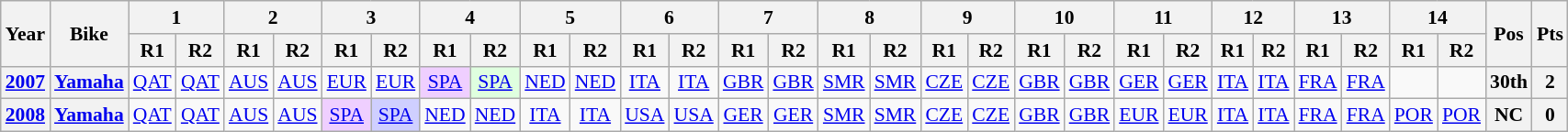<table class="wikitable" style="text-align:center; font-size:90%">
<tr>
<th valign="middle" rowspan=2>Year</th>
<th valign="middle" rowspan=2>Bike</th>
<th colspan=2>1</th>
<th colspan=2>2</th>
<th colspan=2>3</th>
<th colspan=2>4</th>
<th colspan=2>5</th>
<th colspan=2>6</th>
<th colspan=2>7</th>
<th colspan=2>8</th>
<th colspan=2>9</th>
<th colspan=2>10</th>
<th colspan=2>11</th>
<th colspan=2>12</th>
<th colspan=2>13</th>
<th colspan=2>14</th>
<th rowspan=2>Pos</th>
<th rowspan=2>Pts</th>
</tr>
<tr>
<th>R1</th>
<th>R2</th>
<th>R1</th>
<th>R2</th>
<th>R1</th>
<th>R2</th>
<th>R1</th>
<th>R2</th>
<th>R1</th>
<th>R2</th>
<th>R1</th>
<th>R2</th>
<th>R1</th>
<th>R2</th>
<th>R1</th>
<th>R2</th>
<th>R1</th>
<th>R2</th>
<th>R1</th>
<th>R2</th>
<th>R1</th>
<th>R2</th>
<th>R1</th>
<th>R2</th>
<th>R1</th>
<th>R2</th>
<th>R1</th>
<th>R2</th>
</tr>
<tr>
<th><a href='#'>2007</a></th>
<th><a href='#'>Yamaha</a></th>
<td><a href='#'>QAT</a></td>
<td><a href='#'>QAT</a></td>
<td><a href='#'>AUS</a></td>
<td><a href='#'>AUS</a></td>
<td><a href='#'>EUR</a></td>
<td><a href='#'>EUR</a></td>
<td style="background:#efcfff;"><a href='#'>SPA</a><br></td>
<td style="background:#dfffdf;"><a href='#'>SPA</a><br></td>
<td><a href='#'>NED</a></td>
<td><a href='#'>NED</a></td>
<td><a href='#'>ITA</a></td>
<td><a href='#'>ITA</a></td>
<td><a href='#'>GBR</a></td>
<td><a href='#'>GBR</a></td>
<td><a href='#'>SMR</a></td>
<td><a href='#'>SMR</a></td>
<td><a href='#'>CZE</a></td>
<td><a href='#'>CZE</a></td>
<td><a href='#'>GBR</a></td>
<td><a href='#'>GBR</a></td>
<td><a href='#'>GER</a></td>
<td><a href='#'>GER</a></td>
<td><a href='#'>ITA</a></td>
<td><a href='#'>ITA</a></td>
<td><a href='#'>FRA</a></td>
<td><a href='#'>FRA</a></td>
<td></td>
<td></td>
<th>30th</th>
<th>2</th>
</tr>
<tr>
<th><a href='#'>2008</a></th>
<th><a href='#'>Yamaha</a></th>
<td><a href='#'>QAT</a></td>
<td><a href='#'>QAT</a></td>
<td><a href='#'>AUS</a></td>
<td><a href='#'>AUS</a></td>
<td style="background:#efcfff;"><a href='#'>SPA</a><br></td>
<td style="background:#cfcfff;"><a href='#'>SPA</a><br></td>
<td><a href='#'>NED</a></td>
<td><a href='#'>NED</a></td>
<td><a href='#'>ITA</a></td>
<td><a href='#'>ITA</a></td>
<td><a href='#'>USA</a></td>
<td><a href='#'>USA</a></td>
<td><a href='#'>GER</a></td>
<td><a href='#'>GER</a></td>
<td><a href='#'>SMR</a></td>
<td><a href='#'>SMR</a></td>
<td><a href='#'>CZE</a></td>
<td><a href='#'>CZE</a></td>
<td><a href='#'>GBR</a></td>
<td><a href='#'>GBR</a></td>
<td><a href='#'>EUR</a></td>
<td><a href='#'>EUR</a></td>
<td><a href='#'>ITA</a></td>
<td><a href='#'>ITA</a></td>
<td><a href='#'>FRA</a></td>
<td><a href='#'>FRA</a></td>
<td><a href='#'>POR</a></td>
<td><a href='#'>POR</a></td>
<th>NC</th>
<th>0</th>
</tr>
</table>
